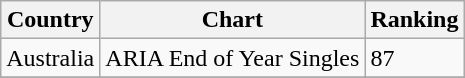<table class="wikitable" border="1">
<tr>
<th>Country</th>
<th>Chart</th>
<th>Ranking</th>
</tr>
<tr>
<td>Australia</td>
<td>ARIA End of Year Singles</td>
<td>87</td>
</tr>
<tr>
</tr>
</table>
